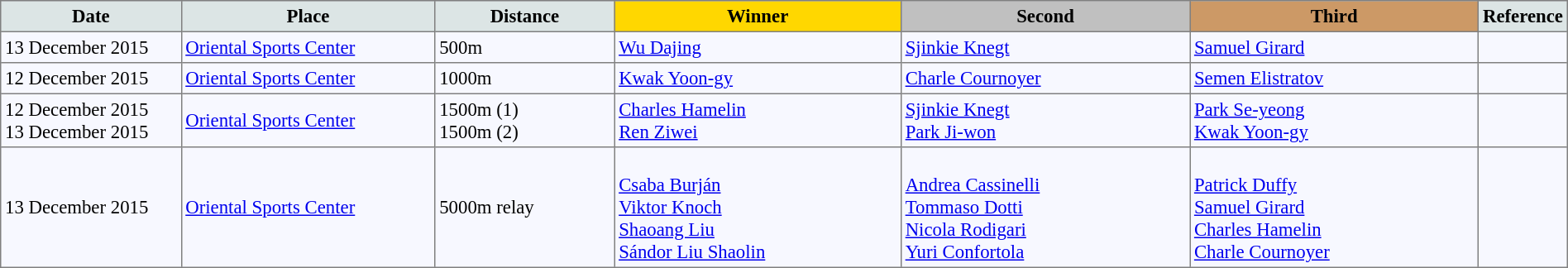<table cellpadding="3" cellspacing="0" border="1" style="background:#f7f8ff; font-size:95%; border:gray solid 1px; border-collapse:collapse;">
<tr style="background:#ccc; text-align:center;">
<td style="background:#dce5e5; width:150px;"><strong>Date</strong></td>
<td style="background:#dce5e5; width:220px;"><strong>Place</strong></td>
<td style="background:#dce5e5; width:150px;"><strong>Distance</strong></td>
<td style="background:gold; width:250px;"><strong>Winner</strong></td>
<td style="background:silver; width:250px;"><strong>Second</strong></td>
<td style="background:#c96; width:250px;"><strong>Third</strong></td>
<td style="background:#dce5e5; width:30px;"><strong>Reference</strong></td>
</tr>
<tr style="text-align:left;">
<td>13 December 2015</td>
<td><a href='#'>Oriental Sports Center</a></td>
<td>500m</td>
<td> <a href='#'>Wu Dajing</a></td>
<td> <a href='#'>Sjinkie Knegt</a></td>
<td> <a href='#'>Samuel Girard</a></td>
<td></td>
</tr>
<tr style="text-align:left;">
<td>12 December 2015</td>
<td><a href='#'>Oriental Sports Center</a></td>
<td>1000m</td>
<td> <a href='#'>Kwak Yoon-gy</a></td>
<td> <a href='#'>Charle Cournoyer</a></td>
<td> <a href='#'>Semen Elistratov</a></td>
<td></td>
</tr>
<tr style="text-align:left;">
<td>12 December 2015<br>13 December 2015</td>
<td><a href='#'>Oriental Sports Center</a></td>
<td>1500m (1)<br>1500m (2)</td>
<td> <a href='#'>Charles Hamelin</a><br> <a href='#'>Ren Ziwei</a></td>
<td> <a href='#'>Sjinkie Knegt</a><br> <a href='#'>Park Ji-won</a></td>
<td> <a href='#'>Park Se-yeong</a><br> <a href='#'>Kwak Yoon-gy</a></td>
<td></td>
</tr>
<tr style="text-align:left;">
<td>13 December 2015</td>
<td><a href='#'>Oriental Sports Center</a></td>
<td>5000m relay</td>
<td><br><a href='#'>Csaba Burján</a><br><a href='#'>Viktor Knoch</a><br><a href='#'>Shaoang Liu</a><br><a href='#'>Sándor Liu Shaolin</a></td>
<td><br><a href='#'>Andrea Cassinelli</a><br><a href='#'>Tommaso Dotti</a><br><a href='#'>Nicola Rodigari</a><br><a href='#'>Yuri Confortola</a></td>
<td><br><a href='#'>Patrick Duffy</a><br><a href='#'>Samuel Girard</a><br><a href='#'>Charles Hamelin</a><br><a href='#'>Charle Cournoyer</a></td>
<td></td>
</tr>
</table>
